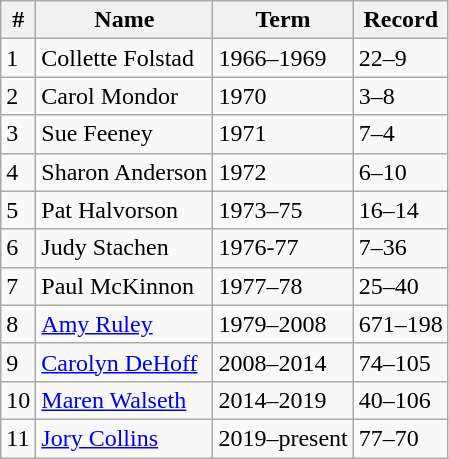<table class=wikitable>
<tr>
<th>#</th>
<th>Name</th>
<th>Term</th>
<th>Record</th>
</tr>
<tr>
<td>1</td>
<td>Collette Folstad</td>
<td>1966–1969</td>
<td>22–9</td>
</tr>
<tr>
<td>2</td>
<td>Carol Mondor</td>
<td>1970</td>
<td>3–8</td>
</tr>
<tr>
<td>3</td>
<td>Sue Feeney</td>
<td>1971</td>
<td>7–4</td>
</tr>
<tr>
<td>4</td>
<td>Sharon Anderson</td>
<td>1972</td>
<td>6–10</td>
</tr>
<tr>
<td>5</td>
<td>Pat Halvorson</td>
<td>1973–75</td>
<td>16–14</td>
</tr>
<tr>
<td>6</td>
<td>Judy Stachen</td>
<td>1976-77</td>
<td>7–36</td>
</tr>
<tr>
<td>7</td>
<td>Paul McKinnon</td>
<td>1977–78</td>
<td>25–40</td>
</tr>
<tr>
<td>8</td>
<td><a href='#'>Amy Ruley</a></td>
<td>1979–2008</td>
<td>671–198</td>
</tr>
<tr>
<td>9</td>
<td><a href='#'>Carolyn DeHoff</a></td>
<td>2008–2014</td>
<td>74–105</td>
</tr>
<tr>
<td>10</td>
<td><a href='#'>Maren Walseth</a></td>
<td>2014–2019</td>
<td>40–106</td>
</tr>
<tr>
<td>11</td>
<td><a href='#'>Jory Collins</a></td>
<td>2019–present</td>
<td>77–70</td>
</tr>
</table>
